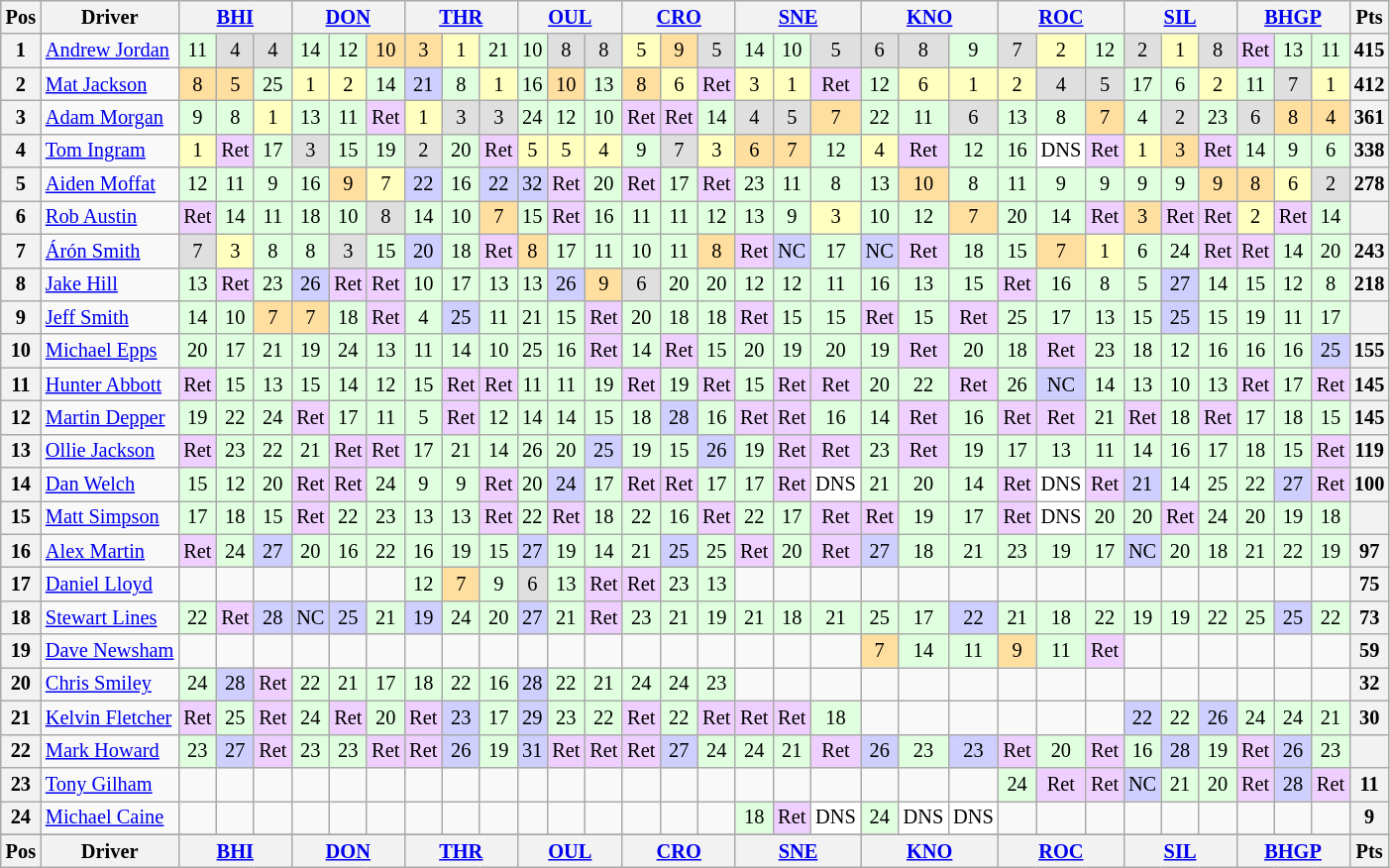<table class="wikitable" style="font-size: 85%; text-align: center;">
<tr valign="top">
<th valign="middle">Pos</th>
<th valign="middle">Driver</th>
<th colspan="3"><a href='#'>BHI</a></th>
<th colspan="3"><a href='#'>DON</a></th>
<th colspan="3"><a href='#'>THR</a></th>
<th colspan="3"><a href='#'>OUL</a></th>
<th colspan="3"><a href='#'>CRO</a></th>
<th colspan="3"><a href='#'>SNE</a></th>
<th colspan="3"><a href='#'>KNO</a></th>
<th colspan="3"><a href='#'>ROC</a></th>
<th colspan="3"><a href='#'>SIL</a></th>
<th colspan="3"><a href='#'>BHGP</a></th>
<th valign=middle>Pts</th>
</tr>
<tr>
<th>1</th>
<td align=left nowrap> <a href='#'>Andrew Jordan</a></td>
<td style="background:#dfffdf;">11</td>
<td style="background:#dfdfdf;">4</td>
<td style="background:#dfdfdf;">4</td>
<td style="background:#dfffdf;">14</td>
<td style="background:#dfffdf;">12</td>
<td style="Background:#ffdf9f;">10</td>
<td style="Background:#ffdf9f;">3</td>
<td style="background:#ffffbf;">1</td>
<td style="background:#dfffdf;">21</td>
<td style="background:#dfffdf;">10</td>
<td style="background:#dfdfdf;">8</td>
<td style="background:#dfdfdf;">8</td>
<td style="background:#ffffbf;">5</td>
<td style="Background:#ffdf9f;">9</td>
<td style="background:#dfdfdf;">5</td>
<td style="background:#dfffdf;">14</td>
<td style="background:#dfffdf;">10</td>
<td style="background:#dfdfdf;">5</td>
<td style="background:#dfdfdf;">6</td>
<td style="background:#dfdfdf;">8</td>
<td style="background:#dfffdf;">9</td>
<td style="background:#dfdfdf;">7</td>
<td style="background:#ffffbf;">2</td>
<td style="background:#dfffdf;">12</td>
<td style="background:#dfdfdf;">2</td>
<td style="background:#ffffbf;">1</td>
<td style="background:#dfdfdf;">8</td>
<td style="background:#efcfff;">Ret</td>
<td style="background:#dfffdf;">13</td>
<td style="background:#dfffdf;">11</td>
<th>415</th>
</tr>
<tr>
<th>2</th>
<td align=left> <a href='#'>Mat Jackson</a></td>
<td style="background:#ffdf9f;">8</td>
<td style="background:#ffdf9f;">5</td>
<td style="background:#dfffdf;">25</td>
<td style="background:#ffffbf;">1</td>
<td style="background:#ffffbf;">2</td>
<td style="background:#dfffdf;">14</td>
<td style="Background:#cfcfff;">21</td>
<td style="background:#dfffdf;">8</td>
<td style="background:#ffffbf;">1</td>
<td style="background:#dfffdf;">16</td>
<td style="background:#ffdf9f;">10</td>
<td style="background:#dfffdf;">13</td>
<td style="background:#ffdf9f;">8</td>
<td style="background:#ffffbf;">6</td>
<td style="background:#efcfff;">Ret</td>
<td style="background:#ffffbf;">3</td>
<td style="background:#ffffbf;">1</td>
<td style="background:#efcfff;">Ret</td>
<td style="background:#dfffdf;">12</td>
<td style="background:#ffffbf;">6</td>
<td style="background:#ffffbf;">1</td>
<td style="background:#ffffbf;">2</td>
<td style="background:#dfdfdf;">4</td>
<td style="background:#dfdfdf;">5</td>
<td style="background:#dfffdf;">17</td>
<td style="background:#dfffdf;">6</td>
<td style="background:#ffffbf;">2</td>
<td style="background:#dfffdf;">11</td>
<td style="background:#dfdfdf;">7</td>
<td style="background:#ffffbf;">1</td>
<th>412</th>
</tr>
<tr>
<th>3</th>
<td align=left> <a href='#'>Adam Morgan</a></td>
<td style="background:#dfffdf;">9</td>
<td style="background:#dfffdf;">8</td>
<td style="background:#ffffbf;">1</td>
<td style="background:#dfffdf;">13</td>
<td style="background:#dfffdf;">11</td>
<td style="background:#efcfff;">Ret</td>
<td style="background:#ffffbf;">1</td>
<td style="background:#dfdfdf;">3</td>
<td style="background:#dfdfdf;">3</td>
<td style="background:#dfffdf;">24</td>
<td style="background:#dfffdf;">12</td>
<td style="background:#dfffdf;">10</td>
<td style="background:#efcfff;">Ret</td>
<td style="background:#efcfff;">Ret</td>
<td style="background:#dfffdf;">14</td>
<td style="background:#dfdfdf;">4</td>
<td style="background:#dfdfdf;">5</td>
<td style="Background:#ffdf9f;">7</td>
<td style="background:#dfffdf;">22</td>
<td style="background:#dfffdf;">11</td>
<td style="background:#dfdfdf;">6</td>
<td style="background:#dfffdf;">13</td>
<td style="background:#dfffdf;">8</td>
<td style="Background:#ffdf9f;">7</td>
<td style="background:#dfffdf;">4</td>
<td style="background:#dfdfdf;">2</td>
<td style="background:#dfffdf;">23</td>
<td style="background:#dfdfdf;">6</td>
<td style="Background:#ffdf9f;">8</td>
<td style="Background:#ffdf9f;">4</td>
<th>361</th>
</tr>
<tr>
<th>4</th>
<td align=left> <a href='#'>Tom Ingram</a></td>
<td style="background:#ffffbf;">1</td>
<td style="background:#efcfff;">Ret</td>
<td style="background:#dfffdf;">17</td>
<td style="background:#dfdfdf;">3</td>
<td style="background:#dfffdf;">15</td>
<td style="background:#dfffdf;">19</td>
<td style="background:#dfdfdf;">2</td>
<td style="background:#dfffdf;">20</td>
<td style="background:#efcfff;">Ret</td>
<td style="background:#ffffbf;">5</td>
<td style="background:#ffffbf;">5</td>
<td style="background:#ffffbf;">4</td>
<td style="background:#dfffdf;">9</td>
<td style="background:#dfdfdf;">7</td>
<td style="background:#ffffbf;">3</td>
<td style="background:#ffdf9f;">6</td>
<td style="background:#ffdf9f;">7</td>
<td style="background:#dfffdf;">12</td>
<td style="background:#ffffbf;">4</td>
<td style="background:#efcfff;">Ret</td>
<td style="background:#dfffdf;">12</td>
<td style="background:#dfffdf;">16</td>
<td style="background:#ffffff;">DNS</td>
<td style="background:#efcfff;">Ret</td>
<td style="background:#ffffbf;">1</td>
<td style="background:#ffdf9f;">3</td>
<td style="background:#efcfff;">Ret</td>
<td style="background:#dfffdf;">14</td>
<td style="background:#dfffdf;">9</td>
<td style="background:#dfffdf;">6</td>
<th>338</th>
</tr>
<tr>
<th>5</th>
<td align=left> <a href='#'>Aiden Moffat</a></td>
<td style="background:#dfffdf;">12</td>
<td style="background:#dfffdf;">11</td>
<td style="background:#dfffdf;">9</td>
<td style="background:#dfffdf;">16</td>
<td style="Background:#ffdf9f;">9</td>
<td style="background:#ffffbf;">7</td>
<td style="Background:#cfcfff;">22</td>
<td style="background:#dfffdf;">16</td>
<td style="Background:#cfcfff;">22</td>
<td style="Background:#cfcfff;">32</td>
<td style="background:#efcfff;">Ret</td>
<td style="background:#dfffdf;">20</td>
<td style="background:#efcfff;">Ret</td>
<td style="background:#dfffdf;">17</td>
<td style="background:#efcfff;">Ret</td>
<td style="background:#dfffdf;">23</td>
<td style="background:#dfffdf;">11</td>
<td style="background:#dfffdf;">8</td>
<td style="background:#dfffdf;">13</td>
<td style="Background:#ffdf9f;">10</td>
<td style="background:#dfffdf;">8</td>
<td style="background:#dfffdf;">11</td>
<td style="background:#dfffdf;">9</td>
<td style="background:#dfffdf;">9</td>
<td style="background:#dfffdf;">9</td>
<td style="background:#dfffdf;">9</td>
<td style="Background:#ffdf9f;">9</td>
<td style="Background:#ffdf9f;">8</td>
<td style="background:#ffffbf;">6</td>
<td style="background:#dfdfdf;">2</td>
<th>278</th>
</tr>
<tr>
<th>6</th>
<td align=left> <a href='#'>Rob Austin</a></td>
<td style="background:#efcfff;">Ret</td>
<td style="Background:#dfffdf;">14</td>
<td style="Background:#dfffdf;">11</td>
<td style="Background:#dfffdf;">18</td>
<td style="Background:#dfffdf;">10</td>
<td style="background:#dfdfdf;">8</td>
<td style="Background:#dfffdf;">14</td>
<td style="Background:#dfffdf;">10</td>
<td style="Background:#ffdf9f;">7</td>
<td style="Background:#dfffdf;">15</td>
<td style="background:#efcfff;">Ret</td>
<td style="Background:#dfffdf;">16</td>
<td style="Background:#dfffdf;">11</td>
<td style="Background:#dfffdf;">11</td>
<td style="Background:#dfffdf;">12</td>
<td style="Background:#dfffdf;">13</td>
<td style="Background:#dfffdf;">9</td>
<td style="background:#ffffbf;">3</td>
<td style="Background:#dfffdf;">10</td>
<td style="Background:#dfffdf;">12</td>
<td style="Background:#ffdf9f;">7</td>
<td style="Background:#dfffdf;">20</td>
<td style="Background:#dfffdf;">14</td>
<td style="background:#efcfff;">Ret</td>
<td style="Background:#ffdf9f;">3</td>
<td style="background:#efcfff;">Ret</td>
<td style="background:#efcfff;">Ret</td>
<td style="background:#ffffbf;">2</td>
<td style="background:#efcfff;">Ret</td>
<td style="Background:#dfffdf;">14</td>
<th></th>
</tr>
<tr>
<th>7</th>
<td align=left> <a href='#'>Árón Smith</a></td>
<td style="background:#dfdfdf;">7</td>
<td style="background:#ffffbf;">3</td>
<td style="background:#dfffdf;">8</td>
<td style="background:#dfffdf;">8</td>
<td style="background:#dfdfdf;">3</td>
<td style="background:#dfffdf;">15</td>
<td style="Background:#cfcfff;">20</td>
<td style="background:#dfffdf;">18</td>
<td style="background:#efcfff;">Ret</td>
<td style="Background:#ffdf9f;">8</td>
<td style="background:#dfffdf;">17</td>
<td style="background:#dfffdf;">11</td>
<td style="background:#dfffdf;">10</td>
<td style="background:#dfffdf;">11</td>
<td style="Background:#ffdf9f;">8</td>
<td style="background:#efcfff;">Ret</td>
<td style="background:#cfcfff;">NC</td>
<td style="background:#dfffdf;">17</td>
<td style="background:#cfcfff;">NC</td>
<td style="background:#efcfff;">Ret</td>
<td style="background:#dfffdf;">18</td>
<td style="background:#dfffdf;">15</td>
<td style="Background:#ffdf9f;">7</td>
<td style="background:#ffffbf;">1</td>
<td style="background:#dfffdf;">6</td>
<td style="background:#dfffdf;">24</td>
<td style="background:#efcfff;">Ret</td>
<td style="background:#efcfff;">Ret</td>
<td style="background:#dfffdf;">14</td>
<td style="background:#dfffdf;">20</td>
<th>243</th>
</tr>
<tr>
<th>8</th>
<td align=left> <a href='#'>Jake Hill</a></td>
<td style="background:#dfffdf;">13</td>
<td style="background:#efcfff;">Ret</td>
<td style="background:#dfffdf;">23</td>
<td style="Background:#cfcfff;">26</td>
<td style="background:#efcfff;">Ret</td>
<td style="background:#efcfff;">Ret</td>
<td style="background:#dfffdf;">10</td>
<td style="background:#dfffdf;">17</td>
<td style="background:#dfffdf;">13</td>
<td style="background:#dfffdf;">13</td>
<td style="Background:#cfcfff;">26</td>
<td style="Background:#ffdf9f;">9</td>
<td style="background:#dfdfdf;">6</td>
<td style="background:#dfffdf;">20</td>
<td style="background:#dfffdf;">20</td>
<td style="background:#dfffdf;">12</td>
<td style="background:#dfffdf;">12</td>
<td style="background:#dfffdf;">11</td>
<td style="background:#dfffdf;">16</td>
<td style="background:#dfffdf;">13</td>
<td style="background:#dfffdf;">15</td>
<td style="background:#efcfff;">Ret</td>
<td style="background:#dfffdf;">16</td>
<td style="background:#dfffdf;">8</td>
<td style="background:#dfffdf;">5</td>
<td style="background:#cfcfff;">27</td>
<td style="background:#dfffdf;">14</td>
<td style="background:#dfffdf;">15</td>
<td style="background:#dfffdf;">12</td>
<td style="background:#dfffdf;">8</td>
<th>218</th>
</tr>
<tr>
<th>9</th>
<td align=left> <a href='#'>Jeff Smith</a></td>
<td style="background:#dfffdf;">14</td>
<td style="Background:#dfffdf;">10</td>
<td style="Background:#ffdf9f;">7</td>
<td style="Background:#ffdf9f;">7</td>
<td style="Background:#dfffdf;">18</td>
<td style="background:#efcfff;">Ret</td>
<td style="Background:#dfffdf;">4</td>
<td style="Background:#cfcfff;">25</td>
<td style="Background:#dfffdf;">11</td>
<td style="Background:#dfffdf;">21</td>
<td style="Background:#dfffdf;">15</td>
<td style="background:#efcfff;">Ret</td>
<td style="Background:#dfffdf;">20</td>
<td style="Background:#dfffdf;">18</td>
<td style="Background:#dfffdf;">18</td>
<td style="background:#efcfff;">Ret</td>
<td style="Background:#dfffdf;">15</td>
<td style="Background:#dfffdf;">15</td>
<td style="background:#efcfff;">Ret</td>
<td style="background:#dfffdf;">15</td>
<td style="background:#efcfff;">Ret</td>
<td style="background:#dfffdf;">25</td>
<td style="background:#dfffdf;">17</td>
<td style="background:#dfffdf;">13</td>
<td style="background:#dfffdf;">15</td>
<td style="Background:#cfcfff;">25</td>
<td style="background:#dfffdf;">15</td>
<td style="background:#dfffdf;">19</td>
<td style="background:#dfffdf;">11</td>
<td style="background:#dfffdf;">17</td>
<th></th>
</tr>
<tr>
<th>10</th>
<td align=left> <a href='#'>Michael Epps</a></td>
<td style="background:#dfffdf;">20</td>
<td style="Background:#dfffdf;">17</td>
<td style="Background:#dfffdf;">21</td>
<td style="Background:#dfffdf;">19</td>
<td style="Background:#dfffdf;">24</td>
<td style="Background:#dfffdf;">13</td>
<td style="Background:#dfffdf;">11</td>
<td style="Background:#dfffdf;">14</td>
<td style="Background:#dfffdf;">10</td>
<td style="background:#dfffdf;">25</td>
<td style="background:#dfffdf;">16</td>
<td style="background:#efcfff;">Ret</td>
<td style="background:#dfffdf;">14</td>
<td style="background:#efcfff;">Ret</td>
<td style="background:#dfffdf;">15</td>
<td style="background:#dfffdf;">20</td>
<td style="background:#dfffdf;">19</td>
<td style="background:#dfffdf;">20</td>
<td style="background:#dfffdf;">19</td>
<td style="background:#efcfff;">Ret</td>
<td style="background:#dfffdf;">20</td>
<td style="background:#dfffdf;">18</td>
<td style="background:#efcfff;">Ret</td>
<td style="background:#dfffdf;">23</td>
<td style="background:#dfffdf;">18</td>
<td style="background:#dfffdf;">12</td>
<td style="background:#dfffdf;">16</td>
<td style="background:#dfffdf;">16</td>
<td style="background:#dfffdf;">16</td>
<td style="background:#cfcfff;">25</td>
<th>155</th>
</tr>
<tr>
<th>11</th>
<td align=left> <a href='#'>Hunter Abbott</a></td>
<td style="background:#efcfff;">Ret</td>
<td style="background:#dfffdf;">15</td>
<td style="background:#dfffdf;">13</td>
<td style="background:#dfffdf;">15</td>
<td style="background:#dfffdf;">14</td>
<td style="background:#dfffdf;">12</td>
<td style="background:#dfffdf;">15</td>
<td style="background:#efcfff;">Ret</td>
<td style="background:#efcfff;">Ret</td>
<td style="background:#dfffdf;">11</td>
<td style="background:#dfffdf;">11</td>
<td style="background:#dfffdf;">19</td>
<td style="background:#efcfff;">Ret</td>
<td style="background:#dfffdf;">19</td>
<td style="background:#efcfff;">Ret</td>
<td style="background:#dfffdf;">15</td>
<td style="background:#efcfff;">Ret</td>
<td style="background:#efcfff;">Ret</td>
<td style="background:#dfffdf;">20</td>
<td style="background:#dfffdf;">22</td>
<td style="background:#efcfff;">Ret</td>
<td style="background:#dfffdf;">26</td>
<td style="background:#cfcfff;">NC</td>
<td style="background:#dfffdf;">14</td>
<td style="background:#dfffdf;">13</td>
<td style="background:#dfffdf;">10</td>
<td style="background:#dfffdf;">13</td>
<td style="background:#efcfff;">Ret</td>
<td style="background:#dfffdf;">17</td>
<td style="background:#efcfff;">Ret</td>
<th>145</th>
</tr>
<tr>
<th>12</th>
<td align=left> <a href='#'>Martin Depper</a></td>
<td style="background:#dfffdf;">19</td>
<td style="Background:#dfffdf;">22</td>
<td style="background:#dfffdf;">24</td>
<td style="background:#efcfff;">Ret</td>
<td style="background:#dfffdf;">17</td>
<td style="background:#dfffdf;">11</td>
<td style="background:#dfffdf;">5</td>
<td style="background:#efcfff;">Ret</td>
<td style="background:#dfffdf;">12</td>
<td style="background:#dfffdf;">14</td>
<td style="background:#dfffdf;">14</td>
<td style="background:#dfffdf;">15</td>
<td style="background:#dfffdf;">18</td>
<td style="Background:#cfcfff;">28</td>
<td style="background:#dfffdf;">16</td>
<td style="background:#efcfff;">Ret</td>
<td style="background:#efcfff;">Ret</td>
<td style="background:#dfffdf;">16</td>
<td style="background:#dfffdf;">14</td>
<td style="background:#efcfff;">Ret</td>
<td style="background:#dfffdf;">16</td>
<td style="background:#efcfff;">Ret</td>
<td style="background:#efcfff;">Ret</td>
<td style="background:#dfffdf;">21</td>
<td style="background:#efcfff;">Ret</td>
<td style="background:#dfffdf;">18</td>
<td style="background:#efcfff;">Ret</td>
<td style="background:#dfffdf;">17</td>
<td style="background:#dfffdf;">18</td>
<td style="background:#dfffdf;">15</td>
<th>145</th>
</tr>
<tr>
<th>13</th>
<td align=left> <a href='#'>Ollie Jackson</a></td>
<td style="background:#efcfff;">Ret</td>
<td style="background:#dfffdf;">23</td>
<td style="background:#dfffdf;">22</td>
<td style="background:#dfffdf;">21</td>
<td style="background:#efcfff;">Ret</td>
<td style="background:#efcfff;">Ret</td>
<td style="background:#dfffdf;">17</td>
<td style="background:#dfffdf;">21</td>
<td style="background:#dfffdf;">14</td>
<td style="background:#dfffdf;">26</td>
<td style="background:#dfffdf;">20</td>
<td style="background:#cfcfff;">25</td>
<td style="background:#dfffdf;">19</td>
<td style="background:#dfffdf;">15</td>
<td style="background:#cfcfff;">26</td>
<td style="background:#dfffdf;">19</td>
<td style="background:#efcfff;">Ret</td>
<td style="background:#efcfff;">Ret</td>
<td style="background:#dfffdf;">23</td>
<td style="background:#efcfff;">Ret</td>
<td style="background:#dfffdf;">19</td>
<td style="background:#dfffdf;">17</td>
<td style="background:#dfffdf;">13</td>
<td style="background:#dfffdf;">11</td>
<td style="background:#dfffdf;">14</td>
<td style="background:#dfffdf;">16</td>
<td style="background:#dfffdf;">17</td>
<td style="background:#dfffdf;">18</td>
<td style="background:#dfffdf;">15</td>
<td style="background:#efcfff;">Ret</td>
<th>119</th>
</tr>
<tr>
<th>14</th>
<td align=left> <a href='#'>Dan Welch</a></td>
<td style="background:#dfffdf;">15</td>
<td style="background:#dfffdf;">12</td>
<td style="Background:#dfffdf;">20</td>
<td style="background:#efcfff;">Ret</td>
<td style="background:#efcfff;">Ret</td>
<td style="Background:#dfffdf;">24</td>
<td style="background:#dfffdf;">9</td>
<td style="background:#dfffdf;">9</td>
<td style="background:#efcfff;">Ret</td>
<td style="background:#dfffdf;">20</td>
<td style="Background:#cfcfff;">24</td>
<td style="background:#dfffdf;">17</td>
<td style="background:#efcfff;">Ret</td>
<td style="background:#efcfff;">Ret</td>
<td style="background:#dfffdf;">17</td>
<td style="background:#dfffdf;">17</td>
<td style="background:#efcfff;">Ret</td>
<td style="background:#ffffff;">DNS</td>
<td style="background:#dfffdf;">21</td>
<td style="background:#dfffdf;">20</td>
<td style="background:#dfffdf;">14</td>
<td style="background:#efcfff;">Ret</td>
<td style="background:#ffffff;">DNS</td>
<td style="background:#efcfff;">Ret</td>
<td style="Background:#cfcfff;">21</td>
<td style="background:#dfffdf;">14</td>
<td style="background:#dfffdf;">25</td>
<td style="background:#dfffdf;">22</td>
<td style="Background:#cfcfff;">27</td>
<td style="background:#efcfff;">Ret</td>
<th>100</th>
</tr>
<tr>
<th>15</th>
<td align=left> <a href='#'>Matt Simpson</a></td>
<td style="background:#dfffdf;">17</td>
<td style="Background:#dfffdf;">18</td>
<td style="Background:#dfffdf;">15</td>
<td style="background:#efcfff;">Ret</td>
<td style="Background:#dfffdf;">22</td>
<td style="Background:#dfffdf;">23</td>
<td style="Background:#dfffdf;">13</td>
<td style="Background:#dfffdf;">13</td>
<td style="background:#efcfff;">Ret</td>
<td style="Background:#dfffdf;">22</td>
<td style="background:#efcfff;">Ret</td>
<td style="Background:#dfffdf;">18</td>
<td style="Background:#dfffdf;">22</td>
<td style="Background:#dfffdf;">16</td>
<td style="background:#efcfff;">Ret</td>
<td style="Background:#dfffdf;">22</td>
<td style="Background:#dfffdf;">17</td>
<td style="background:#efcfff;">Ret</td>
<td style="background:#efcfff;">Ret</td>
<td style="Background:#dfffdf;">19</td>
<td style="Background:#dfffdf;">17</td>
<td style="background:#efcfff;">Ret</td>
<td style="background:#ffffff;">DNS</td>
<td style="Background:#dfffdf;">20</td>
<td style="Background:#dfffdf;">20</td>
<td style="background:#efcfff;">Ret</td>
<td style="Background:#dfffdf;">24</td>
<td style="Background:#dfffdf;">20</td>
<td style="Background:#dfffdf;">19</td>
<td style="Background:#dfffdf;">18</td>
<th></th>
</tr>
<tr>
<th>16</th>
<td align=left> <a href='#'>Alex Martin</a></td>
<td style="background:#efcfff;">Ret</td>
<td style="Background:#dfffdf;">24</td>
<td style="Background:#cfcfff;">27</td>
<td style="Background:#dfffdf;">20</td>
<td style="Background:#dfffdf;">16</td>
<td style="Background:#dfffdf;">22</td>
<td style="Background:#dfffdf;">16</td>
<td style="Background:#dfffdf;">19</td>
<td style="Background:#dfffdf;">15</td>
<td style="Background:#cfcfff;">27</td>
<td style="Background:#dfffdf;">19</td>
<td style="Background:#dfffdf;">14</td>
<td style="Background:#dfffdf;">21</td>
<td style="Background:#cfcfff;">25</td>
<td style="Background:#dfffdf;">25</td>
<td style="background:#efcfff;">Ret</td>
<td style="Background:#dfffdf;">20</td>
<td style="background:#efcfff;">Ret</td>
<td style="Background:#cfcfff;">27</td>
<td style="Background:#dfffdf;">18</td>
<td style="Background:#dfffdf;">21</td>
<td style="Background:#dfffdf;">23</td>
<td style="Background:#dfffdf;">19</td>
<td style="Background:#dfffdf;">17</td>
<td style="Background:#cfcfff;">NC</td>
<td style="Background:#dfffdf;">20</td>
<td style="Background:#dfffdf;">18</td>
<td style="Background:#dfffdf;">21</td>
<td style="Background:#dfffdf;">22</td>
<td style="Background:#dfffdf;">19</td>
<th>97</th>
</tr>
<tr>
<th>17</th>
<td align=left> <a href='#'>Daniel Lloyd</a></td>
<td></td>
<td></td>
<td></td>
<td></td>
<td></td>
<td></td>
<td style="Background:#dfffdf;">12</td>
<td style="Background:#ffdf9f;">7</td>
<td style="Background:#dfffdf;">9</td>
<td style="background:#dfdfdf;">6</td>
<td style="Background:#dfffdf;">13</td>
<td style="background:#efcfff;">Ret</td>
<td style="background:#efcfff;">Ret</td>
<td style="Background:#dfffdf;">23</td>
<td style="Background:#dfffdf;">13</td>
<td></td>
<td></td>
<td></td>
<td></td>
<td></td>
<td></td>
<td></td>
<td></td>
<td></td>
<td></td>
<td></td>
<td></td>
<td></td>
<td></td>
<td></td>
<th>75</th>
</tr>
<tr>
<th>18</th>
<td align=left> <a href='#'>Stewart Lines</a></td>
<td style="background:#dfffdf;">22</td>
<td style="Background:#efcfff;">Ret</td>
<td style="Background:#cfcfff;">28</td>
<td style="Background:#cfcfff;">NC</td>
<td style="Background:#cfcfff;">25</td>
<td style="background:#dfffdf;">21</td>
<td style="Background:#cfcfff;">19</td>
<td style="background:#dfffdf;">24</td>
<td style="background:#dfffdf;">20</td>
<td style="Background:#cfcfff;">27</td>
<td style="background:#dfffdf;">21</td>
<td style="Background:#efcfff;">Ret</td>
<td style="background:#dfffdf;">23</td>
<td style="background:#dfffdf;">21</td>
<td style="background:#dfffdf;">19</td>
<td style="background:#dfffdf;">21</td>
<td style="background:#dfffdf;">18</td>
<td style="background:#dfffdf;">21</td>
<td style="background:#dfffdf;">25</td>
<td style="background:#dfffdf;">17</td>
<td style="Background:#cfcfff;">22</td>
<td style="background:#dfffdf;">21</td>
<td style="background:#dfffdf;">18</td>
<td style="background:#dfffdf;">22</td>
<td style="background:#dfffdf;">19</td>
<td style="background:#dfffdf;">19</td>
<td style="background:#dfffdf;">22</td>
<td style="background:#dfffdf;">25</td>
<td style="Background:#cfcfff;">25</td>
<td style="background:#dfffdf;">22</td>
<th>73</th>
</tr>
<tr>
<th>19</th>
<td align=left nowrap> <a href='#'>Dave Newsham</a></td>
<td></td>
<td></td>
<td></td>
<td></td>
<td></td>
<td></td>
<td></td>
<td></td>
<td></td>
<td></td>
<td></td>
<td></td>
<td></td>
<td></td>
<td></td>
<td></td>
<td></td>
<td></td>
<td style="background:#ffdf9f;">7</td>
<td style="background:#dfffdf;">14</td>
<td style="background:#dfffdf;">11</td>
<td style="background:#ffdf9f;">9</td>
<td style="background:#dfffdf;">11</td>
<td style="background:#efcfff;">Ret</td>
<td></td>
<td></td>
<td></td>
<td></td>
<td></td>
<td></td>
<th>59</th>
</tr>
<tr>
<th>20</th>
<td align=left> <a href='#'>Chris Smiley</a></td>
<td style="background:#dfffdf;">24</td>
<td style="background:#cfcfff;">28</td>
<td style="Background:#efcfff;">Ret</td>
<td style="background:#dfffdf;">22</td>
<td style="background:#dfffdf;">21</td>
<td style="background:#dfffdf;">17</td>
<td style="background:#dfffdf;">18</td>
<td style="background:#dfffdf;">22</td>
<td style="background:#dfffdf;">16</td>
<td style="background:#cfcfff;">28</td>
<td style="background:#dfffdf;">22</td>
<td style="background:#dfffdf;">21</td>
<td style="background:#dfffdf;">24</td>
<td style="background:#dfffdf;">24</td>
<td style="background:#dfffdf;">23</td>
<td></td>
<td></td>
<td></td>
<td></td>
<td></td>
<td></td>
<td></td>
<td></td>
<td></td>
<td></td>
<td></td>
<td></td>
<td></td>
<td></td>
<td></td>
<th>32</th>
</tr>
<tr>
<th>21</th>
<td align=left> <a href='#'>Kelvin Fletcher</a></td>
<td style="background:#efcfff;">Ret</td>
<td style="Background:#dfffdf;">25</td>
<td style="background:#efcfff;">Ret</td>
<td style="Background:#dfffdf;">24</td>
<td style="background:#efcfff;">Ret</td>
<td style="Background:#dfffdf;">20</td>
<td style="background:#efcfff;">Ret</td>
<td style="Background:#cfcfff;">23</td>
<td style="Background:#dfffdf;">17</td>
<td style="Background:#cfcfff;">29</td>
<td style="Background:#dfffdf;">23</td>
<td style="Background:#dfffdf;">22</td>
<td style="background:#efcfff;">Ret</td>
<td style="Background:#dfffdf;">22</td>
<td style="background:#efcfff;">Ret</td>
<td style="background:#efcfff;">Ret</td>
<td style="background:#efcfff;">Ret</td>
<td style="Background:#dfffdf;">18</td>
<td></td>
<td></td>
<td></td>
<td></td>
<td></td>
<td></td>
<td style="Background:#cfcfff;">22</td>
<td style="Background:#dfffdf;">22</td>
<td style="Background:#cfcfff;">26</td>
<td style="Background:#dfffdf;">24</td>
<td style="Background:#dfffdf;">24</td>
<td style="Background:#dfffdf;">21</td>
<th>30</th>
</tr>
<tr>
<th>22</th>
<td align=left> <a href='#'>Mark Howard</a></td>
<td style="background:#dfffdf;">23</td>
<td style="background:#cfcfff;">27</td>
<td style="Background:#efcfff;">Ret</td>
<td style="background:#dfffdf;">23</td>
<td style="background:#dfffdf;">23</td>
<td style="Background:#efcfff;">Ret</td>
<td style="Background:#efcfff;">Ret</td>
<td style="background:#cfcfff;">26</td>
<td style="background:#dfffdf;">19</td>
<td style="background:#cfcfff;">31</td>
<td style="Background:#efcfff;">Ret</td>
<td style="Background:#efcfff;">Ret</td>
<td style="Background:#efcfff;">Ret</td>
<td style="background:#cfcfff;">27</td>
<td style="background:#dfffdf;">24</td>
<td style="background:#dfffdf;">24</td>
<td style="background:#dfffdf;">21</td>
<td style="Background:#efcfff;">Ret</td>
<td style="background:#cfcfff;">26</td>
<td style="background:#dfffdf;">23</td>
<td style="background:#cfcfff;">23</td>
<td style="Background:#efcfff;">Ret</td>
<td style="background:#dfffdf;">20</td>
<td style="Background:#efcfff;">Ret</td>
<td style="background:#dfffdf;">16</td>
<td style="background:#cfcfff;">28</td>
<td style="background:#dfffdf;">19</td>
<td style="Background:#efcfff;">Ret</td>
<td style="background:#cfcfff;">26</td>
<td style="background:#dfffdf;">23</td>
<th></th>
</tr>
<tr>
<th>23</th>
<td align=left> <a href='#'>Tony Gilham</a></td>
<td></td>
<td></td>
<td></td>
<td></td>
<td></td>
<td></td>
<td></td>
<td></td>
<td></td>
<td></td>
<td></td>
<td></td>
<td></td>
<td></td>
<td></td>
<td></td>
<td></td>
<td></td>
<td></td>
<td></td>
<td></td>
<td style="background:#dfffdf;">24</td>
<td style="background:#efcfff;">Ret</td>
<td style="background:#efcfff;">Ret</td>
<td style="background:#cfcfff;">NC</td>
<td style="background:#dfffdf;">21</td>
<td style="background:#dfffdf;">20</td>
<td style="background:#efcfff;">Ret</td>
<td style="background:#cfcfff;">28</td>
<td style="background:#efcfff;">Ret</td>
<th>11</th>
</tr>
<tr>
<th>24</th>
<td align=left> <a href='#'>Michael Caine</a></td>
<td></td>
<td></td>
<td></td>
<td></td>
<td></td>
<td></td>
<td></td>
<td></td>
<td></td>
<td></td>
<td></td>
<td></td>
<td></td>
<td></td>
<td></td>
<td style="background:#dfffdf;">18</td>
<td style="Background:#efcfff;">Ret</td>
<td style="Background:#ffffff;">DNS</td>
<td style="background:#dfffdf;">24</td>
<td style="Background:#ffffff;">DNS</td>
<td style="Background:#ffffff;">DNS</td>
<td></td>
<td></td>
<td></td>
<td></td>
<td></td>
<td></td>
<td></td>
<td></td>
<td></td>
<th>9</th>
</tr>
<tr>
</tr>
<tr valign="top">
<th valign="middle">Pos</th>
<th valign="middle">Driver</th>
<th colspan="3"><a href='#'>BHI</a></th>
<th colspan="3"><a href='#'>DON</a></th>
<th colspan="3"><a href='#'>THR</a></th>
<th colspan="3"><a href='#'>OUL</a></th>
<th colspan="3"><a href='#'>CRO</a></th>
<th colspan="3"><a href='#'>SNE</a></th>
<th colspan="3"><a href='#'>KNO</a></th>
<th colspan="3"><a href='#'>ROC</a></th>
<th colspan="3"><a href='#'>SIL</a></th>
<th colspan="3"><a href='#'>BHGP</a></th>
<th valign=middle>Pts</th>
</tr>
</table>
